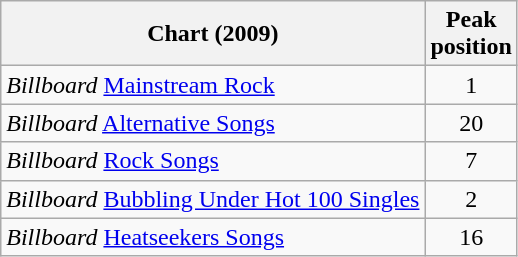<table class="wikitable sortable">
<tr>
<th>Chart (2009)</th>
<th>Peak<br>position</th>
</tr>
<tr>
<td><em>Billboard</em> <a href='#'>Mainstream Rock</a></td>
<td align="center">1</td>
</tr>
<tr>
<td><em>Billboard</em> <a href='#'>Alternative Songs</a></td>
<td align="center">20</td>
</tr>
<tr>
<td><em>Billboard</em> <a href='#'>Rock Songs</a></td>
<td align="center">7</td>
</tr>
<tr>
<td><em>Billboard</em> <a href='#'>Bubbling Under Hot 100 Singles</a></td>
<td align="center">2</td>
</tr>
<tr>
<td><em>Billboard</em> <a href='#'>Heatseekers Songs</a></td>
<td align="center">16</td>
</tr>
</table>
